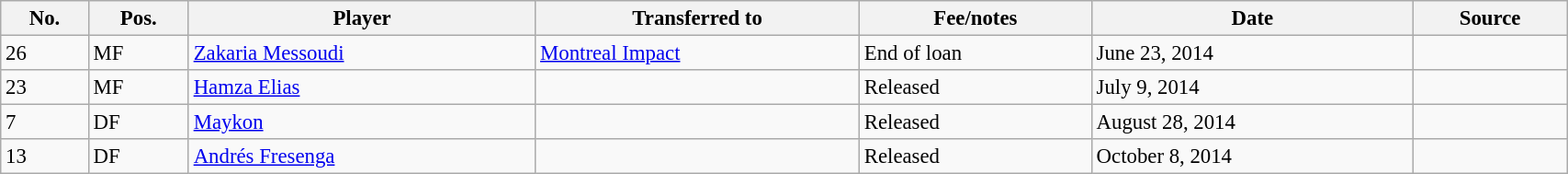<table class="wikitable sortable" style="width:90%; text-align:center; font-size:95%; text-align:left;">
<tr>
<th>No.</th>
<th>Pos.</th>
<th>Player</th>
<th>Transferred to</th>
<th>Fee/notes</th>
<th>Date</th>
<th>Source</th>
</tr>
<tr>
<td>26</td>
<td>MF</td>
<td> <a href='#'>Zakaria Messoudi</a></td>
<td> <a href='#'>Montreal Impact</a></td>
<td>End of loan</td>
<td>June 23, 2014</td>
<td></td>
</tr>
<tr>
<td>23</td>
<td>MF</td>
<td> <a href='#'>Hamza Elias</a></td>
<td></td>
<td>Released</td>
<td>July 9, 2014</td>
<td></td>
</tr>
<tr>
<td>7</td>
<td>DF</td>
<td> <a href='#'>Maykon</a></td>
<td></td>
<td>Released</td>
<td>August 28, 2014</td>
<td></td>
</tr>
<tr>
<td>13</td>
<td>DF</td>
<td> <a href='#'>Andrés Fresenga</a></td>
<td></td>
<td>Released</td>
<td>October 8, 2014</td>
<td></td>
</tr>
</table>
